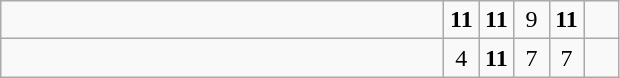<table class="wikitable">
<tr>
<td style="width:18em"><strong></strong></td>
<td align=center style="width:1em"><strong>11</strong></td>
<td align=center style="width:1em"><strong>11</strong></td>
<td align=center style="width:1em">9</td>
<td align=center style="width:1em"><strong>11</strong></td>
<td align=center style="width:1em"></td>
</tr>
<tr>
<td style="width:18em"></td>
<td align=center style="width:1em">4</td>
<td align=center style="width:1em"><strong>11</strong></td>
<td align=center style="width:1em">7</td>
<td align=center style="width:1em">7</td>
<td align=center style="width:1em"></td>
</tr>
</table>
